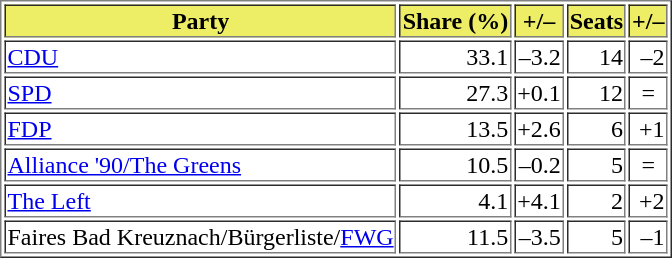<table border="1">
<tr style="background:#eeee66">
<th align="center">Party</th>
<th>Share (%)</th>
<th>+/–</th>
<th>Seats</th>
<th>+/–</th>
</tr>
<tr>
<td class="bgcolor5"><a href='#'>CDU</a></td>
<td align="right">33.1</td>
<td align="right">–3.2</td>
<td align="right">14</td>
<td align="right">–2</td>
</tr>
<tr>
<td class="bgcolor5"><a href='#'>SPD</a></td>
<td align="right">27.3</td>
<td align="right">+0.1</td>
<td align="right">12</td>
<td align="center">=</td>
</tr>
<tr>
<td class="bgcolor5"><a href='#'>FDP</a></td>
<td align="right">13.5</td>
<td align="right">+2.6</td>
<td align="right">6</td>
<td align="right">+1</td>
</tr>
<tr>
<td class="bgcolor5"><a href='#'>Alliance '90/The Greens</a></td>
<td align="right">10.5</td>
<td align="right">–0.2</td>
<td align="right">5</td>
<td align="center">=</td>
</tr>
<tr>
<td class="bgcolor5"><a href='#'>The Left</a></td>
<td align="right">4.1</td>
<td align="right">+4.1</td>
<td align="right">2</td>
<td align="right">+2</td>
</tr>
<tr>
<td class="bgcolor5">Faires Bad Kreuznach/Bürgerliste/<a href='#'>FWG</a></td>
<td align="right">11.5</td>
<td align="right">–3.5</td>
<td align="right">5</td>
<td align="right">–1</td>
</tr>
</table>
